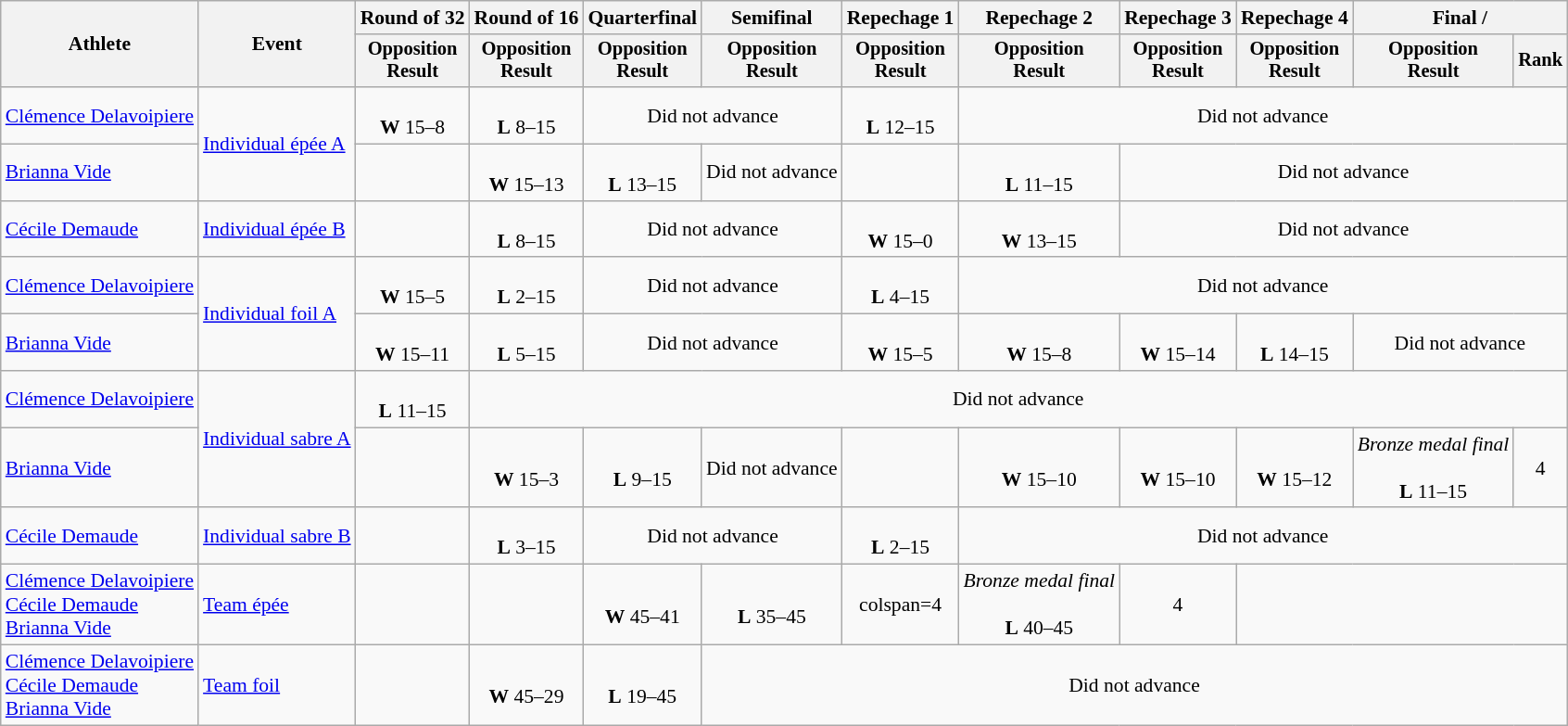<table class=wikitable style=font-size:90%;text-align:center>
<tr>
<th rowspan=2>Athlete</th>
<th rowspan=2>Event</th>
<th>Round of 32</th>
<th>Round of 16</th>
<th>Quarterfinal</th>
<th>Semifinal</th>
<th>Repechage 1</th>
<th>Repechage 2</th>
<th>Repechage 3</th>
<th>Repechage 4</th>
<th colspan=2>Final / </th>
</tr>
<tr style=font-size:95%>
<th>Opposition<br>Result</th>
<th>Opposition<br>Result</th>
<th>Opposition<br>Result</th>
<th>Opposition<br>Result</th>
<th>Opposition<br>Result</th>
<th>Opposition<br>Result</th>
<th>Opposition<br>Result</th>
<th>Opposition<br>Result</th>
<th>Opposition<br>Result</th>
<th>Rank</th>
</tr>
<tr align=center>
<td align=left><a href='#'>Clémence Delavoipiere</a></td>
<td align=left rowspan=2><a href='#'>Individual épée A</a></td>
<td><br><strong>W</strong> 15–8</td>
<td><br><strong>L</strong> 8–15</td>
<td colspan=2>Did not advance</td>
<td><br><strong>L</strong> 12–15</td>
<td colspan=5>Did not advance</td>
</tr>
<tr align=center>
<td align=left><a href='#'>Brianna Vide</a></td>
<td></td>
<td><br><strong>W</strong> 15–13</td>
<td><br><strong>L</strong> 13–15</td>
<td>Did not advance</td>
<td></td>
<td><br><strong>L</strong> 11–15</td>
<td colspan=4>Did not advance</td>
</tr>
<tr align=center>
<td align=left><a href='#'>Cécile Demaude</a></td>
<td align=left><a href='#'>Individual épée B</a></td>
<td></td>
<td><br><strong>L</strong> 8–15</td>
<td colspan=2>Did not advance</td>
<td><br><strong>W</strong> 15–0</td>
<td><br><strong>W</strong> 13–15</td>
<td colspan=4>Did not advance</td>
</tr>
<tr align=center>
<td align=left><a href='#'>Clémence Delavoipiere</a></td>
<td align=left rowspan=2><a href='#'>Individual foil A</a></td>
<td><br><strong>W</strong> 15–5</td>
<td><br><strong>L</strong> 2–15</td>
<td colspan=2>Did not advance</td>
<td><br><strong>L</strong> 4–15</td>
<td colspan=5>Did not advance</td>
</tr>
<tr align=center>
<td align=left><a href='#'>Brianna Vide</a></td>
<td><br><strong>W</strong> 15–11</td>
<td><br><strong>L</strong> 5–15</td>
<td colspan=2>Did not advance</td>
<td><br><strong>W</strong> 15–5</td>
<td><br><strong>W</strong> 15–8</td>
<td><br><strong>W</strong> 15–14</td>
<td><br><strong>L</strong> 14–15</td>
<td colspan=2>Did not advance</td>
</tr>
<tr align=center>
<td align=left><a href='#'>Clémence Delavoipiere</a></td>
<td align=left rowspan=2><a href='#'>Individual sabre A</a></td>
<td><br><strong>L</strong> 11–15</td>
<td colspan=9>Did not advance</td>
</tr>
<tr align=center>
<td align=left><a href='#'>Brianna Vide</a></td>
<td></td>
<td><br><strong>W</strong> 15–3</td>
<td><br><strong>L</strong> 9–15</td>
<td>Did not advance</td>
<td></td>
<td><br><strong>W</strong> 15–10</td>
<td><br><strong>W</strong> 15–10</td>
<td><br><strong>W</strong> 15–12</td>
<td><em>Bronze medal final</em><br><br><strong>L</strong> 11–15</td>
<td>4</td>
</tr>
<tr align=center>
<td align=left><a href='#'>Cécile Demaude</a></td>
<td align=left><a href='#'>Individual sabre B</a></td>
<td></td>
<td><br><strong>L</strong> 3–15</td>
<td colspan=2>Did not advance</td>
<td><br><strong>L</strong> 2–15</td>
<td colspan=5>Did not advance</td>
</tr>
<tr align=center>
<td align=left><a href='#'>Clémence Delavoipiere</a><br><a href='#'>Cécile Demaude</a><br><a href='#'>Brianna Vide</a></td>
<td align=left><a href='#'>Team épée</a></td>
<td></td>
<td></td>
<td><br><strong>W</strong> 45–41</td>
<td><br><strong>L</strong> 35–45</td>
<td>colspan=4 </td>
<td><em>Bronze medal final</em><br><br><strong>L</strong> 40–45</td>
<td>4</td>
</tr>
<tr align=center>
<td align=left><a href='#'>Clémence Delavoipiere</a><br><a href='#'>Cécile Demaude</a><br><a href='#'>Brianna Vide</a></td>
<td align=left><a href='#'>Team foil</a></td>
<td></td>
<td><br><strong>W</strong> 45–29</td>
<td><br><strong>L</strong> 19–45</td>
<td colspan=7>Did not advance</td>
</tr>
</table>
